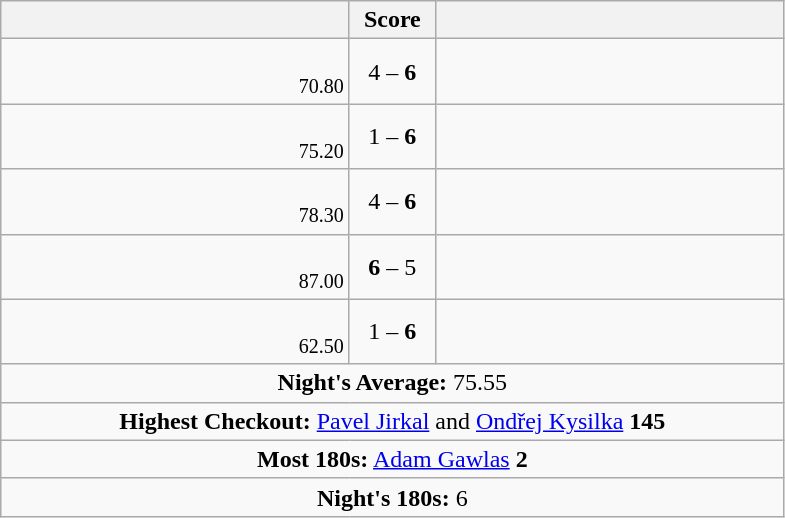<table class="wikitable" style="text-align:center">
<tr>
<th style="width:225px;"></th>
<th style="width:50px;">Score</th>
<th style="width:225px;"></th>
</tr>
<tr style="text-align:left;">
<td align=right> <br> <small><span>70.80</span></small></td>
<td align=center>4 – <strong>6</strong></td>
<td></td>
</tr>
<tr style="text-align:left;">
<td align=right> <br> <small><span>75.20</span></small></td>
<td align=center>1 – <strong>6</strong></td>
<td></td>
</tr>
<tr style="text-align:left;">
<td align=right> <br> <small><span>78.30</span></small></td>
<td align=center>4 – <strong>6</strong></td>
<td></td>
</tr>
<tr style="text-align:left;">
<td align=right> <br> <small><span>87.00</span></small></td>
<td align=center><strong>6</strong> – 5</td>
<td></td>
</tr>
<tr style="text-align:left;">
<td align=right> <br> <small><span>62.50</span></small></td>
<td align=center>1 – <strong>6</strong></td>
<td></td>
</tr>
<tr style="text-align:center;">
<td colspan="3"><strong>Night's Average:</strong> 75.55</td>
</tr>
<tr style="text-align:center;">
<td colspan="3"><strong>Highest Checkout:</strong>  <a href='#'>Pavel Jirkal</a> and  <a href='#'>Ondřej Kysilka</a> <strong>145</strong></td>
</tr>
<tr style="text-align:center;">
<td colspan="3"><strong>Most 180s:</strong>   <a href='#'>Adam Gawlas</a> <strong>2</strong></td>
</tr>
<tr style="text-align:center;">
<td colspan="3"><strong>Night's 180s:</strong> 6</td>
</tr>
</table>
